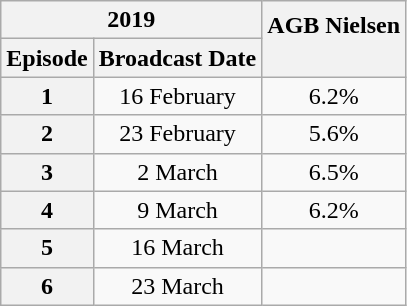<table class=wikitable style=text-align:center>
<tr>
<th colspan=2>2019</th>
<th rowspan=2>AGB Nielsen<br><br></th>
</tr>
<tr>
<th>Episode</th>
<th>Broadcast Date</th>
</tr>
<tr>
<th>1</th>
<td>16 February</td>
<td>6.2%</td>
</tr>
<tr>
<th>2</th>
<td>23 February</td>
<td>5.6%</td>
</tr>
<tr>
<th>3</th>
<td>2 March</td>
<td>6.5%</td>
</tr>
<tr>
<th>4</th>
<td>9 March</td>
<td>6.2%</td>
</tr>
<tr>
<th>5</th>
<td>16 March</td>
<td></td>
</tr>
<tr>
<th>6</th>
<td>23 March</td>
<td></td>
</tr>
</table>
